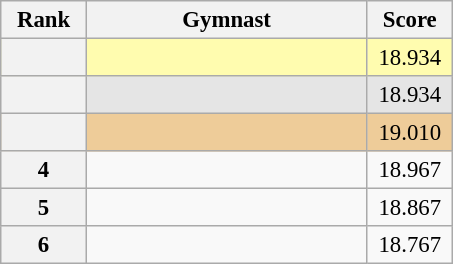<table class="wikitable sortable" style="text-align:center; font-size:95%">
<tr>
<th scope="col" style="width:50px;">Rank</th>
<th scope="col" style="width:180px;">Gymnast</th>
<th scope="col" style="width:50px;">Score</th>
</tr>
<tr style="background:#fffcaf;">
<th scope=row style="text-align:center"></th>
<td style="text-align:left;"></td>
<td>18.934</td>
</tr>
<tr style="background:#e5e5e5;">
<th scope=row style="text-align:center"></th>
<td style="text-align:left;"></td>
<td>18.934</td>
</tr>
<tr style="background:#ec9;">
<th scope=row style="text-align:center"></th>
<td style="text-align:left;"></td>
<td>19.010</td>
</tr>
<tr>
<th scope=row style="text-align:center">4</th>
<td style="text-align:left;"></td>
<td>18.967</td>
</tr>
<tr>
<th scope=row style="text-align:center">5</th>
<td style="text-align:left;"></td>
<td>18.867</td>
</tr>
<tr>
<th scope=row style="text-align:center">6</th>
<td style="text-align:left;"></td>
<td>18.767</td>
</tr>
</table>
